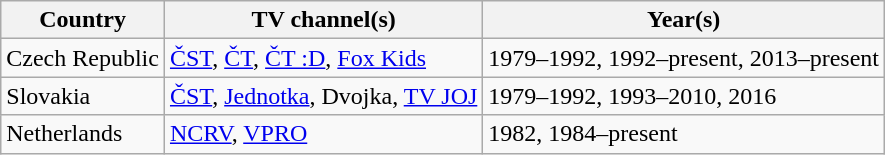<table class="wikitable">
<tr>
<th>Country</th>
<th>TV channel(s)</th>
<th>Year(s)</th>
</tr>
<tr>
<td>Czech Republic</td>
<td><a href='#'>ČST</a>, <a href='#'>ČT</a>, <a href='#'>ČT :D</a>, <a href='#'>Fox Kids</a></td>
<td>1979–1992, 1992–present, 2013–present</td>
</tr>
<tr>
<td>Slovakia</td>
<td><a href='#'>ČST</a>, <a href='#'>Jednotka</a>, Dvojka, <a href='#'>TV JOJ</a></td>
<td>1979–1992, 1993–2010, 2016</td>
</tr>
<tr>
<td>Netherlands</td>
<td><a href='#'>NCRV</a>, <a href='#'>VPRO</a></td>
<td>1982, 1984–present</td>
</tr>
</table>
